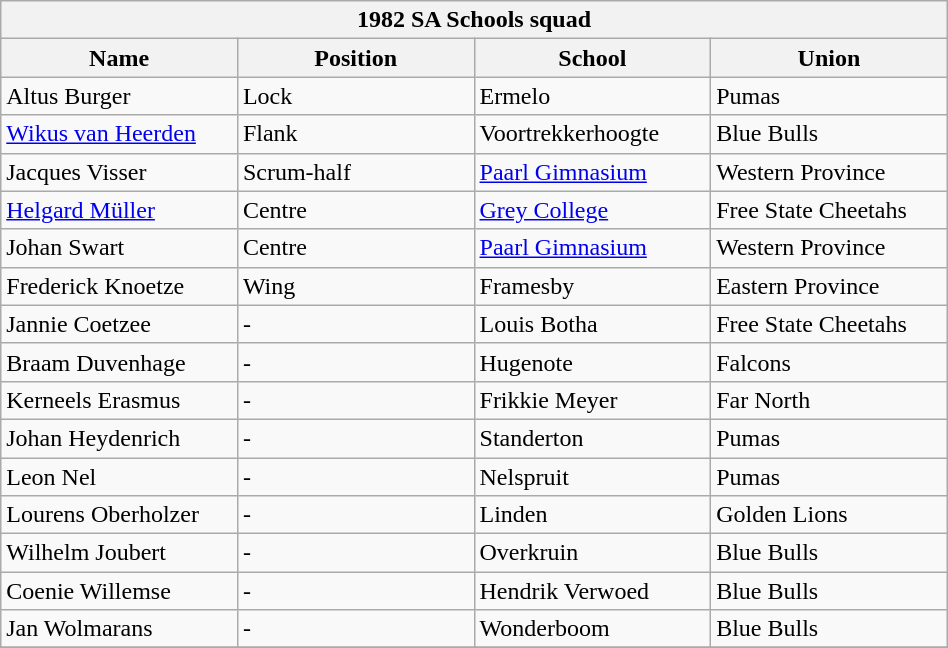<table class="wikitable" style="text-align:left; width:50%">
<tr>
<th colspan="100%">1982 SA Schools squad</th>
</tr>
<tr>
<th style="width:25%;">Name</th>
<th style="width:25%;">Position</th>
<th style="width:25%;">School</th>
<th style="width:25%;">Union</th>
</tr>
<tr>
<td>Altus Burger</td>
<td>Lock</td>
<td>Ermelo</td>
<td>Pumas</td>
</tr>
<tr>
<td><a href='#'>Wikus van Heerden</a></td>
<td>Flank</td>
<td>Voortrekkerhoogte</td>
<td>Blue Bulls</td>
</tr>
<tr>
<td>Jacques Visser</td>
<td>Scrum-half</td>
<td><a href='#'>Paarl Gimnasium</a></td>
<td>Western Province</td>
</tr>
<tr>
<td><a href='#'>Helgard Müller</a></td>
<td>Centre</td>
<td><a href='#'>Grey College</a></td>
<td>Free State Cheetahs</td>
</tr>
<tr>
<td>Johan Swart</td>
<td>Centre</td>
<td><a href='#'>Paarl Gimnasium</a></td>
<td>Western Province</td>
</tr>
<tr>
<td>Frederick Knoetze</td>
<td>Wing</td>
<td>Framesby</td>
<td>Eastern Province</td>
</tr>
<tr>
<td>Jannie Coetzee</td>
<td>-</td>
<td>Louis Botha</td>
<td>Free State Cheetahs</td>
</tr>
<tr>
<td>Braam Duvenhage</td>
<td>-</td>
<td>Hugenote</td>
<td>Falcons</td>
</tr>
<tr>
<td>Kerneels Erasmus</td>
<td>-</td>
<td>Frikkie Meyer</td>
<td>Far North</td>
</tr>
<tr>
<td>Johan Heydenrich</td>
<td>-</td>
<td>Standerton</td>
<td>Pumas</td>
</tr>
<tr>
<td>Leon Nel</td>
<td>-</td>
<td>Nelspruit</td>
<td>Pumas</td>
</tr>
<tr>
<td>Lourens Oberholzer</td>
<td>-</td>
<td>Linden</td>
<td>Golden Lions</td>
</tr>
<tr>
<td>Wilhelm Joubert</td>
<td>-</td>
<td>Overkruin</td>
<td>Blue Bulls</td>
</tr>
<tr>
<td>Coenie Willemse</td>
<td>-</td>
<td>Hendrik Verwoed</td>
<td>Blue Bulls</td>
</tr>
<tr>
<td>Jan Wolmarans</td>
<td>-</td>
<td>Wonderboom</td>
<td>Blue Bulls</td>
</tr>
<tr>
</tr>
</table>
